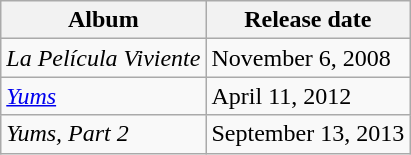<table class="wikitable">
<tr>
<th>Album</th>
<th>Release date</th>
</tr>
<tr>
<td><em>La Película Viviente</em></td>
<td>November 6, 2008</td>
</tr>
<tr>
<td><em><a href='#'>Yums</a></em></td>
<td>April 11, 2012</td>
</tr>
<tr>
<td><em>Yums, Part 2</em></td>
<td>September 13, 2013</td>
</tr>
</table>
